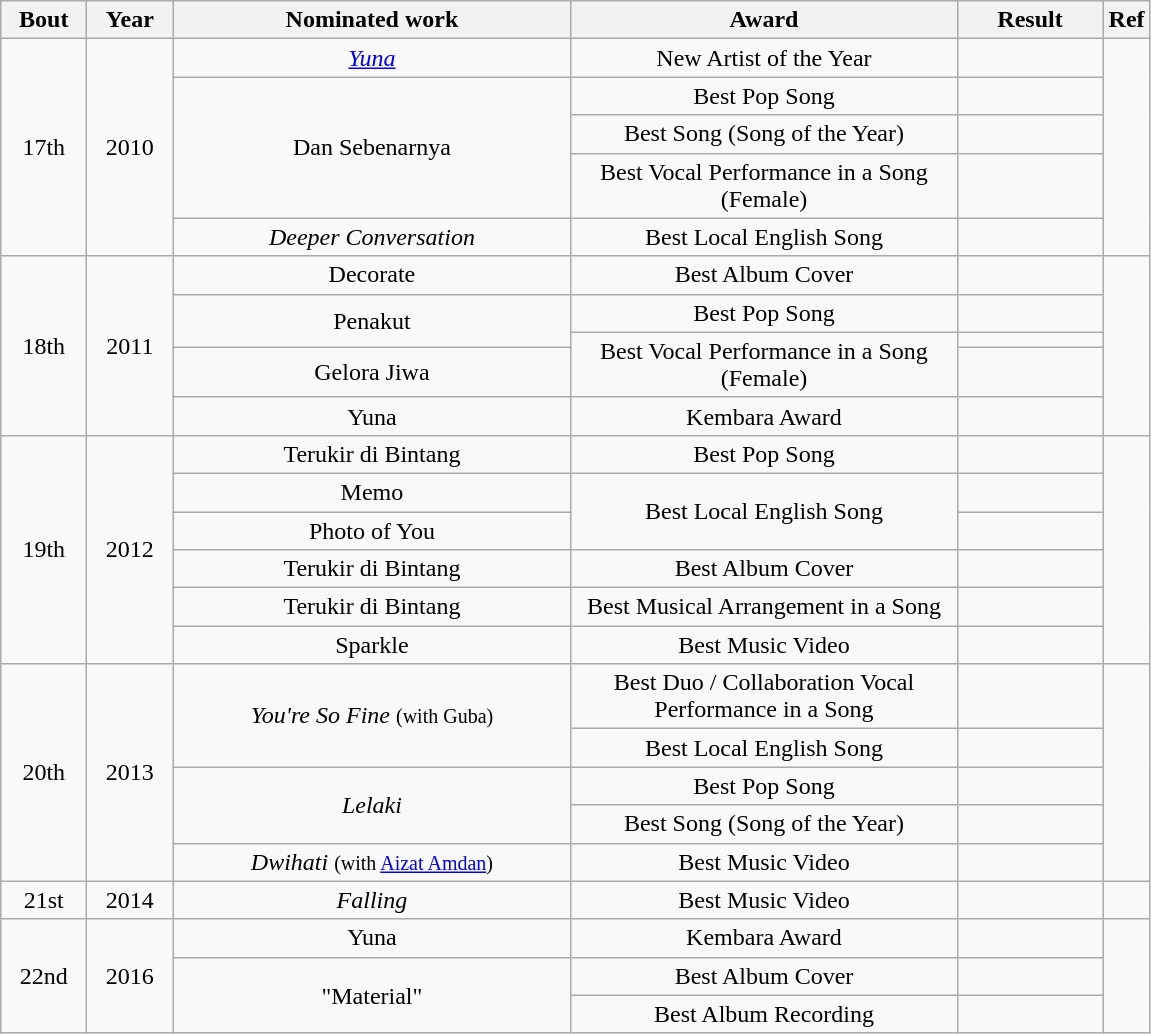<table class="wikitable">
<tr>
<th width="50">Bout</th>
<th width="50">Year</th>
<th width="258">Nominated work</th>
<th width="250">Award</th>
<th width="90">Result</th>
<th>Ref</th>
</tr>
<tr>
<td rowspan="5" align="center">17th</td>
<td rowspan="5" align="center">2010</td>
<td align="center"><em><a href='#'>Yuna</a></em></td>
<td align="center">New Artist of the Year</td>
<td></td>
<td rowspan="5" align="center"></td>
</tr>
<tr>
<td rowspan="3" align="center">Dan Sebenarnya</td>
<td align="center">Best Pop Song</td>
<td></td>
</tr>
<tr>
<td align="center">Best Song (Song of the Year)</td>
<td></td>
</tr>
<tr>
<td align="center">Best Vocal Performance in a Song (Female)</td>
<td></td>
</tr>
<tr>
<td align="center"><em>Deeper Conversation</em></td>
<td align="center">Best Local English Song</td>
<td></td>
</tr>
<tr>
<td rowspan="5" align="center">18th</td>
<td rowspan="5" align="center">2011</td>
<td align="center">Decorate</td>
<td align="center">Best Album Cover</td>
<td></td>
<td rowspan="5" align="center"></td>
</tr>
<tr>
<td rowspan="2" align="center">Penakut</td>
<td align="center">Best Pop Song</td>
<td></td>
</tr>
<tr>
<td rowspan="2" align="center">Best Vocal Performance in a Song (Female)</td>
<td></td>
</tr>
<tr>
<td align="center">Gelora Jiwa</td>
<td></td>
</tr>
<tr>
<td align="center">Yuna</td>
<td align="center">Kembara Award</td>
<td></td>
</tr>
<tr>
<td rowspan="6" align="center">19th</td>
<td rowspan="6" align="center">2012</td>
<td align="center">Terukir di Bintang</td>
<td align="center">Best Pop Song</td>
<td></td>
<td rowspan="6" align="center"></td>
</tr>
<tr>
<td align="center">Memo</td>
<td rowspan="2" align="center">Best Local English Song</td>
<td></td>
</tr>
<tr>
<td align="center">Photo of You</td>
<td></td>
</tr>
<tr>
<td align="center">Terukir di Bintang</td>
<td align="center">Best Album Cover</td>
<td></td>
</tr>
<tr>
<td align="center">Terukir di Bintang</td>
<td align="center">Best Musical Arrangement in a Song</td>
<td></td>
</tr>
<tr>
<td align="center">Sparkle</td>
<td align="center">Best Music Video</td>
<td></td>
</tr>
<tr>
<td rowspan="5" align="center">20th</td>
<td rowspan="5" align="center">2013</td>
<td rowspan="2" align="center"><em>You're So Fine</em> <small>(with Guba)</small></td>
<td align="center">Best Duo / Collaboration Vocal Performance in a Song</td>
<td></td>
<td rowspan="5" align="center"></td>
</tr>
<tr>
<td align="center">Best Local English Song</td>
<td></td>
</tr>
<tr>
<td rowspan="2" align="center"><em>Lelaki</em></td>
<td align="center">Best Pop Song</td>
<td></td>
</tr>
<tr>
<td align="center">Best Song (Song of the Year)</td>
<td></td>
</tr>
<tr>
<td align="center"><em>Dwihati</em> <small>(with <a href='#'>Aizat Amdan</a>)</small></td>
<td align="center">Best Music Video</td>
<td></td>
</tr>
<tr>
<td rowspan="1" align="center">21st</td>
<td rowspan="1" align="center">2014</td>
<td align="center"><em>Falling</em></td>
<td align="center">Best Music Video</td>
<td></td>
<td align="center"></td>
</tr>
<tr>
<td rowspan="3" align="center">22nd</td>
<td rowspan="3" align="center">2016</td>
<td align="center">Yuna</td>
<td align="center">Kembara Award</td>
<td></td>
<td rowspan="3" align="center"></td>
</tr>
<tr>
<td rowspan="2" align="center">"Material"</td>
<td align="center">Best Album Cover</td>
<td></td>
</tr>
<tr>
<td align="center">Best Album Recording</td>
<td></td>
</tr>
</table>
